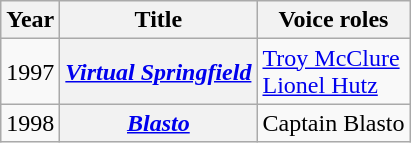<table class="wikitable sortable plainrowheaders">
<tr>
<th scope="col">Year</th>
<th scope="col">Title</th>
<th scope="col">Voice roles</th>
</tr>
<tr>
<td>1997</td>
<th scope="row"><em><a href='#'>Virtual Springfield</a></em></th>
<td><a href='#'>Troy McClure</a> <br><a href='#'>Lionel Hutz</a></td>
</tr>
<tr>
<td>1998</td>
<th scope="row"><em><a href='#'>Blasto</a></em></th>
<td>Captain Blasto</td>
</tr>
</table>
